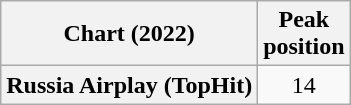<table class="wikitable plainrowheaders" style="text-align:center">
<tr>
<th scope="col">Chart (2022)</th>
<th scope="col">Peak<br>position</th>
</tr>
<tr>
<th scope="row">Russia Airplay (TopHit)</th>
<td>14</td>
</tr>
</table>
